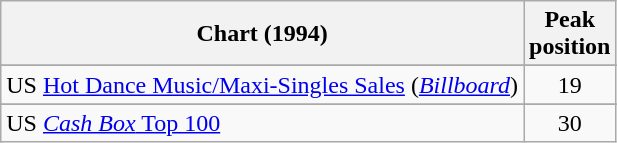<table Class="wikitable sortable">
<tr>
<th>Chart (1994)</th>
<th>Peak<br>position</th>
</tr>
<tr>
</tr>
<tr>
<td>US <a href='#'>Hot Dance Music/Maxi-Singles Sales</a> (<em><a href='#'>Billboard</a></em>)</td>
<td align=center>19</td>
</tr>
<tr>
</tr>
<tr>
</tr>
<tr>
</tr>
<tr>
<td>US <a href='#'><em>Cash Box</em> Top 100</a></td>
<td align=center>30</td>
</tr>
</table>
